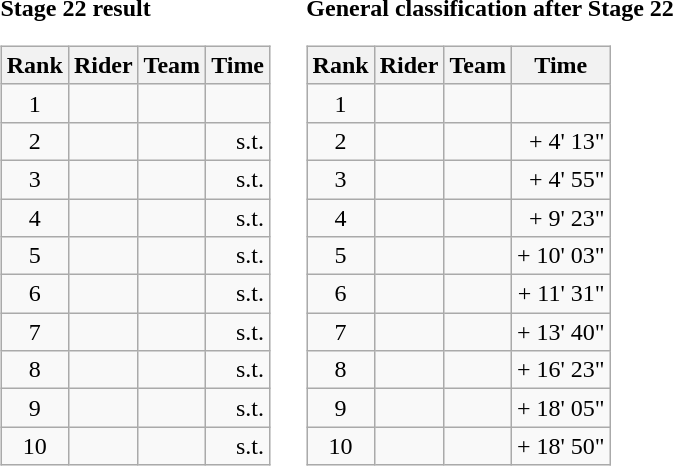<table>
<tr>
<td><strong>Stage 22 result</strong><br><table class="wikitable">
<tr>
<th scope="col">Rank</th>
<th scope="col">Rider</th>
<th scope="col">Team</th>
<th scope="col">Time</th>
</tr>
<tr>
<td style="text-align:center;">1</td>
<td></td>
<td></td>
<td style="text-align:right;"></td>
</tr>
<tr>
<td style="text-align:center;">2</td>
<td></td>
<td></td>
<td style="text-align:right;">s.t.</td>
</tr>
<tr>
<td style="text-align:center;">3</td>
<td></td>
<td></td>
<td style="text-align:right;">s.t.</td>
</tr>
<tr>
<td style="text-align:center;">4</td>
<td></td>
<td></td>
<td style="text-align:right;">s.t.</td>
</tr>
<tr>
<td style="text-align:center;">5</td>
<td></td>
<td></td>
<td style="text-align:right;">s.t.</td>
</tr>
<tr>
<td style="text-align:center;">6</td>
<td></td>
<td></td>
<td style="text-align:right;">s.t.</td>
</tr>
<tr>
<td style="text-align:center;">7</td>
<td></td>
<td></td>
<td style="text-align:right;">s.t.</td>
</tr>
<tr>
<td style="text-align:center;">8</td>
<td></td>
<td></td>
<td style="text-align:right;">s.t.</td>
</tr>
<tr>
<td style="text-align:center;">9</td>
<td></td>
<td></td>
<td style="text-align:right;">s.t.</td>
</tr>
<tr>
<td style="text-align:center;">10</td>
<td></td>
<td></td>
<td style="text-align:right;">s.t.</td>
</tr>
</table>
</td>
<td></td>
<td><strong>General classification after Stage 22</strong><br><table class="wikitable">
<tr>
<th scope="col">Rank</th>
<th scope="col">Rider</th>
<th scope="col">Team</th>
<th scope="col">Time</th>
</tr>
<tr>
<td style="text-align:center;">1</td>
<td></td>
<td></td>
<td style="text-align:right;"></td>
</tr>
<tr>
<td style="text-align:center;">2</td>
<td></td>
<td></td>
<td style="text-align:right;">+ 4' 13"</td>
</tr>
<tr>
<td style="text-align:center;">3</td>
<td></td>
<td></td>
<td style="text-align:right;">+ 4' 55"</td>
</tr>
<tr>
<td style="text-align:center;">4</td>
<td></td>
<td></td>
<td style="text-align:right;">+ 9' 23"</td>
</tr>
<tr>
<td style="text-align:center;">5</td>
<td></td>
<td></td>
<td style="text-align:right;">+ 10' 03"</td>
</tr>
<tr>
<td style="text-align:center;">6</td>
<td></td>
<td></td>
<td style="text-align:right;">+ 11' 31"</td>
</tr>
<tr>
<td style="text-align:center;">7</td>
<td></td>
<td></td>
<td style="text-align:right;">+ 13' 40"</td>
</tr>
<tr>
<td style="text-align:center;">8</td>
<td></td>
<td></td>
<td style="text-align:right;">+ 16' 23"</td>
</tr>
<tr>
<td style="text-align:center;">9</td>
<td></td>
<td></td>
<td style="text-align:right;">+ 18' 05"</td>
</tr>
<tr>
<td style="text-align:center;">10</td>
<td></td>
<td></td>
<td style="text-align:right;">+ 18' 50"</td>
</tr>
</table>
</td>
</tr>
</table>
